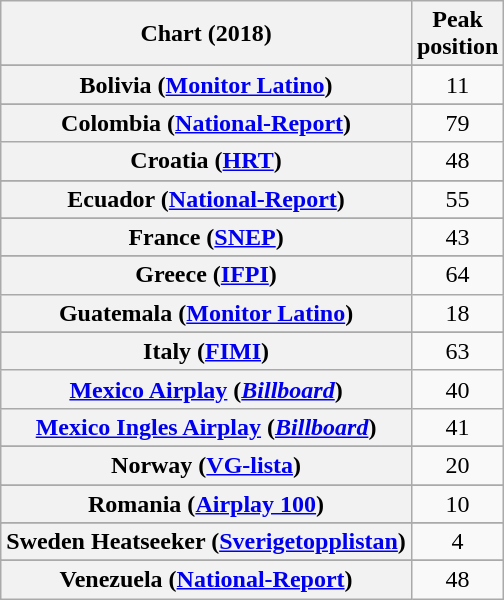<table class="wikitable sortable plainrowheaders" style="text-align:center">
<tr>
<th scope="col">Chart (2018)</th>
<th scope="col">Peak<br> position</th>
</tr>
<tr>
</tr>
<tr>
</tr>
<tr>
</tr>
<tr>
<th scope="row">Bolivia (<a href='#'>Monitor Latino</a>)</th>
<td>11</td>
</tr>
<tr>
</tr>
<tr>
<th scope="row">Colombia (<a href='#'>National-Report</a>)</th>
<td>79</td>
</tr>
<tr>
<th scope="row">Croatia (<a href='#'>HRT</a>)</th>
<td>48</td>
</tr>
<tr>
</tr>
<tr>
</tr>
<tr>
<th scope="row">Ecuador (<a href='#'>National-Report</a>)</th>
<td>55</td>
</tr>
<tr>
</tr>
<tr>
<th scope="row">France (<a href='#'>SNEP</a>)</th>
<td>43</td>
</tr>
<tr>
</tr>
<tr>
<th scope="row">Greece (<a href='#'>IFPI</a>)</th>
<td>64</td>
</tr>
<tr>
<th scope="row">Guatemala (<a href='#'>Monitor Latino</a>)</th>
<td>18</td>
</tr>
<tr>
</tr>
<tr>
</tr>
<tr>
</tr>
<tr>
</tr>
<tr>
</tr>
<tr>
<th scope="row">Italy (<a href='#'>FIMI</a>)</th>
<td>63</td>
</tr>
<tr>
<th scope="row"><a href='#'>Mexico Airplay</a> (<em><a href='#'>Billboard</a></em>)</th>
<td>40</td>
</tr>
<tr>
<th scope="row"><a href='#'>Mexico Ingles Airplay</a> (<em><a href='#'>Billboard</a></em>)</th>
<td>41</td>
</tr>
<tr>
</tr>
<tr>
</tr>
<tr>
<th scope="row">Norway (<a href='#'>VG-lista</a>)</th>
<td>20</td>
</tr>
<tr>
</tr>
<tr>
</tr>
<tr>
</tr>
<tr>
<th scope="row">Romania (<a href='#'>Airplay 100</a>)</th>
<td>10</td>
</tr>
<tr>
</tr>
<tr>
</tr>
<tr>
</tr>
<tr>
<th scope="row">Sweden Heatseeker (<a href='#'>Sverigetopplistan</a>)</th>
<td>4</td>
</tr>
<tr>
</tr>
<tr>
</tr>
<tr>
</tr>
<tr>
<th scope="row">Venezuela (<a href='#'>National-Report</a>)</th>
<td>48</td>
</tr>
</table>
